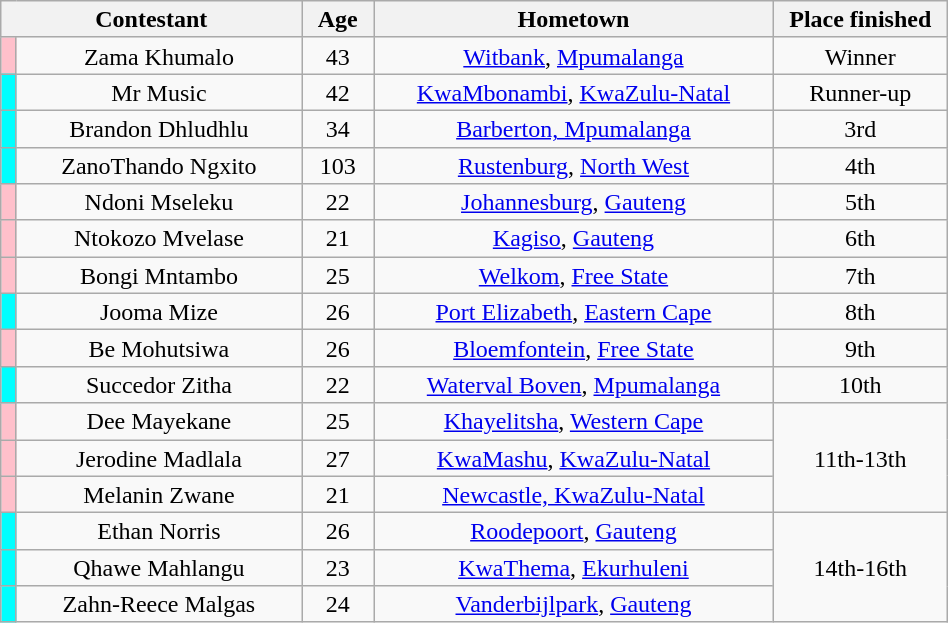<table class="wikitable sortable" style="text-align:center; line-height:17px; width:50%; white-space:nowrap">
<tr>
<th style="width:20%" colspan="2">Contestant</th>
<th style="width:05%">Age</th>
<th style="width:18%">Hometown</th>
<th style="width:05%">Place finished</th>
</tr>
<tr>
<th style="background:pink;"></th>
<td>Zama Khumalo</td>
<td>43</td>
<td><a href='#'>Witbank</a>, <a href='#'>Mpumalanga</a></td>
<td>Winner</td>
</tr>
<tr>
<th style="background:cyan;"></th>
<td>Mr Music</td>
<td>42</td>
<td><a href='#'>KwaMbonambi</a>, <a href='#'>KwaZulu-Natal</a></td>
<td>Runner-up</td>
</tr>
<tr>
<th style="background:cyan;"></th>
<td>Brandon Dhludhlu</td>
<td>34</td>
<td><a href='#'>Barberton, Mpumalanga</a></td>
<td>3rd</td>
</tr>
<tr>
<th style="background:cyan;"></th>
<td>ZanoThando Ngxito</td>
<td>103</td>
<td><a href='#'>Rustenburg</a>, <a href='#'>North West</a></td>
<td>4th</td>
</tr>
<tr>
<th style="background:pink;"></th>
<td>Ndoni Mseleku</td>
<td>22</td>
<td><a href='#'>Johannesburg</a>, <a href='#'>Gauteng</a></td>
<td>5th</td>
</tr>
<tr>
<th style="background:pink;"></th>
<td>Ntokozo Mvelase</td>
<td>21</td>
<td><a href='#'>Kagiso</a>, <a href='#'>Gauteng</a></td>
<td>6th</td>
</tr>
<tr>
<th style="background:pink;"></th>
<td>Bongi Mntambo</td>
<td>25</td>
<td><a href='#'>Welkom</a>, <a href='#'>Free State</a></td>
<td>7th</td>
</tr>
<tr>
<th style="background:cyan;"></th>
<td>Jooma Mize</td>
<td>26</td>
<td><a href='#'>Port Elizabeth</a>, <a href='#'>Eastern Cape</a></td>
<td>8th</td>
</tr>
<tr>
<th style="background:pink;"></th>
<td>Be Mohutsiwa</td>
<td>26</td>
<td><a href='#'>Bloemfontein</a>, <a href='#'>Free State</a></td>
<td>9th</td>
</tr>
<tr>
<th style="background:cyan;"></th>
<td>Succedor Zitha</td>
<td>22</td>
<td><a href='#'>Waterval Boven</a>, <a href='#'>Mpumalanga</a></td>
<td>10th</td>
</tr>
<tr>
<th style="background:pink;"></th>
<td>Dee Mayekane</td>
<td>25</td>
<td><a href='#'>Khayelitsha</a>, <a href='#'>Western Cape</a></td>
<td rowspan="3">11th-13th</td>
</tr>
<tr>
<th style="background:pink;"></th>
<td>Jerodine Madlala</td>
<td>27</td>
<td><a href='#'>KwaMashu</a>, <a href='#'>KwaZulu-Natal</a></td>
</tr>
<tr>
<th style="background:pink;"></th>
<td>Melanin Zwane</td>
<td>21</td>
<td><a href='#'>Newcastle, KwaZulu-Natal</a></td>
</tr>
<tr>
<th style="background:cyan;"></th>
<td>Ethan Norris</td>
<td>26</td>
<td><a href='#'>Roodepoort</a>, <a href='#'>Gauteng</a></td>
<td rowspan="3">14th-16th</td>
</tr>
<tr>
<th style="background:cyan;"></th>
<td>Qhawe Mahlangu</td>
<td>23</td>
<td><a href='#'>KwaThema</a>, <a href='#'>Ekurhuleni</a></td>
</tr>
<tr>
<th style="background:cyan;"></th>
<td>Zahn-Reece Malgas</td>
<td>24</td>
<td><a href='#'>Vanderbijlpark</a>, <a href='#'>Gauteng</a></td>
</tr>
</table>
